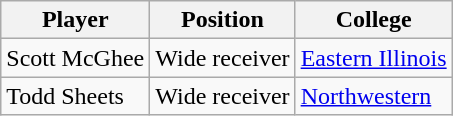<table class="wikitable">
<tr>
<th>Player</th>
<th>Position</th>
<th>College</th>
</tr>
<tr>
<td>Scott McGhee</td>
<td>Wide receiver</td>
<td><a href='#'>Eastern Illinois</a></td>
</tr>
<tr>
<td>Todd Sheets</td>
<td>Wide receiver</td>
<td><a href='#'>Northwestern</a></td>
</tr>
</table>
